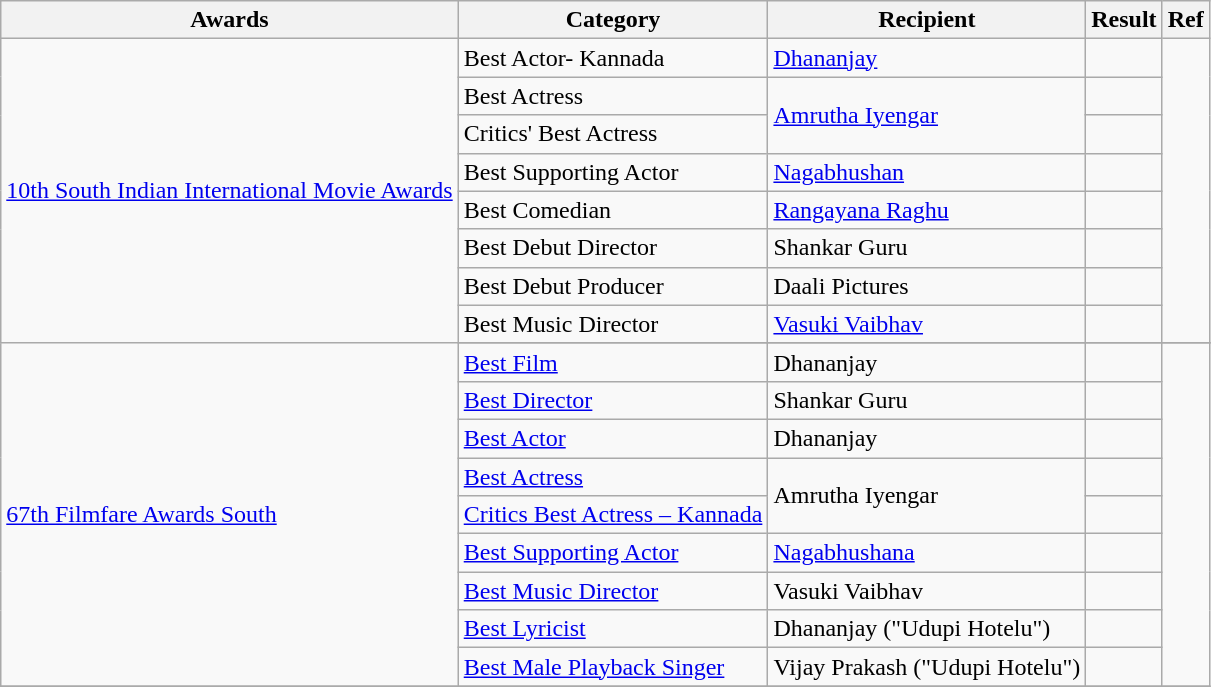<table class="wikitable">
<tr>
<th>Awards</th>
<th>Category</th>
<th>Recipient</th>
<th>Result</th>
<th>Ref</th>
</tr>
<tr>
<td rowspan=8><a href='#'>10th South Indian International Movie Awards</a></td>
<td>Best Actor- Kannada</td>
<td><a href='#'>Dhananjay</a></td>
<td></td>
<td rowspan=8> </td>
</tr>
<tr>
<td>Best Actress</td>
<td rowspan=2><a href='#'>Amrutha Iyengar</a></td>
<td></td>
</tr>
<tr>
<td>Critics' Best Actress</td>
<td></td>
</tr>
<tr>
<td>Best Supporting Actor</td>
<td><a href='#'>Nagabhushan</a></td>
<td></td>
</tr>
<tr>
<td>Best Comedian</td>
<td><a href='#'>Rangayana Raghu</a></td>
<td></td>
</tr>
<tr>
<td>Best Debut Director</td>
<td>Shankar Guru</td>
<td></td>
</tr>
<tr>
<td>Best Debut Producer</td>
<td>Daali Pictures</td>
<td></td>
</tr>
<tr>
<td>Best Music Director</td>
<td><a href='#'>Vasuki Vaibhav</a></td>
<td></td>
</tr>
<tr>
<td rowspan=10><a href='#'>67th Filmfare Awards South</a></td>
</tr>
<tr>
<td><a href='#'>Best Film</a></td>
<td>Dhananjay</td>
<td></td>
<td rowspan=9><br></td>
</tr>
<tr>
<td><a href='#'>Best Director</a></td>
<td>Shankar Guru</td>
<td></td>
</tr>
<tr>
<td><a href='#'>Best Actor</a></td>
<td>Dhananjay</td>
<td></td>
</tr>
<tr>
<td><a href='#'>Best Actress</a></td>
<td rowspan=2>Amrutha Iyengar</td>
<td></td>
</tr>
<tr>
<td><a href='#'>Critics Best Actress – Kannada</a></td>
<td></td>
</tr>
<tr>
<td><a href='#'>Best Supporting Actor</a></td>
<td><a href='#'>Nagabhushana</a></td>
<td></td>
</tr>
<tr>
<td><a href='#'>Best Music Director</a></td>
<td>Vasuki Vaibhav</td>
<td></td>
</tr>
<tr>
<td><a href='#'>Best Lyricist</a></td>
<td>Dhananjay ("Udupi Hotelu")</td>
<td></td>
</tr>
<tr>
<td><a href='#'>Best Male Playback Singer</a></td>
<td>Vijay Prakash ("Udupi Hotelu")</td>
<td></td>
</tr>
<tr>
</tr>
</table>
